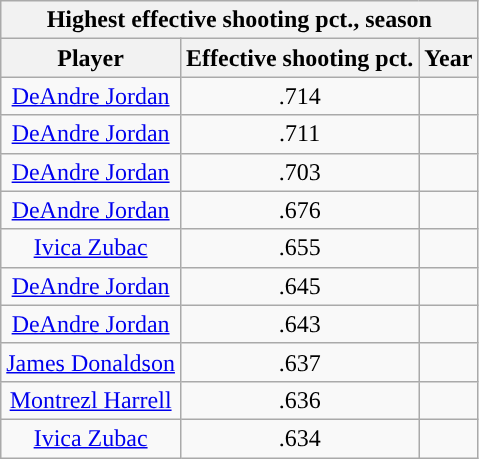<table class="wikitable sortable" style="text-align:center">
<tr>
<th colspan="3">Highest effective shooting pct., season</th>
</tr>
<tr>
<th>Player</th>
<th>Effective shooting pct.</th>
<th>Year</th>
</tr>
<tr>
<td><a href='#'>DeAndre Jordan</a></td>
<td>.714</td>
<td></td>
</tr>
<tr>
<td><a href='#'>DeAndre Jordan</a></td>
<td>.711</td>
<td></td>
</tr>
<tr>
<td><a href='#'>DeAndre Jordan</a></td>
<td>.703</td>
<td></td>
</tr>
<tr>
<td><a href='#'>DeAndre Jordan</a></td>
<td>.676</td>
<td></td>
</tr>
<tr>
<td><a href='#'>Ivica Zubac</a></td>
<td>.655</td>
<td></td>
</tr>
<tr>
<td><a href='#'>DeAndre Jordan</a></td>
<td>.645</td>
<td></td>
</tr>
<tr>
<td><a href='#'>DeAndre Jordan</a></td>
<td>.643</td>
<td></td>
</tr>
<tr>
<td><a href='#'>James Donaldson</a></td>
<td>.637</td>
<td></td>
</tr>
<tr>
<td><a href='#'>Montrezl Harrell</a></td>
<td>.636</td>
<td></td>
</tr>
<tr>
<td><a href='#'>Ivica Zubac</a></td>
<td>.634</td>
<td></td>
</tr>
</table>
